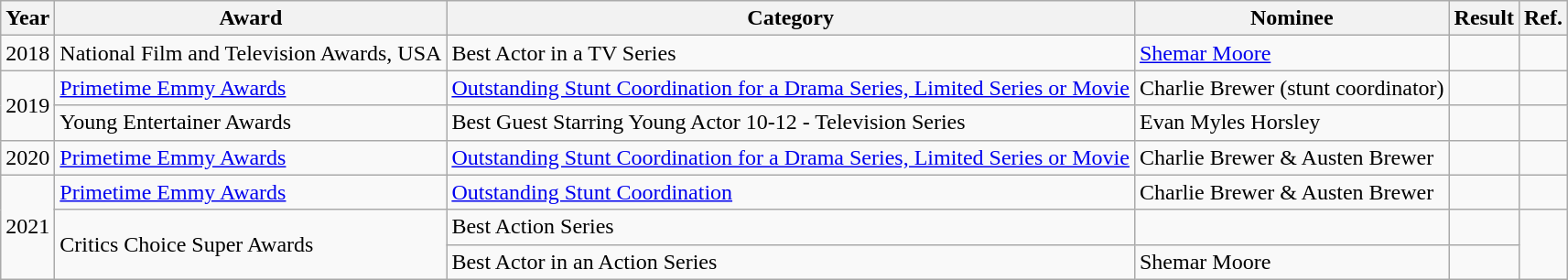<table class="wikitable">
<tr>
<th>Year</th>
<th>Award</th>
<th>Category</th>
<th>Nominee</th>
<th>Result</th>
<th>Ref.</th>
</tr>
<tr>
<td>2018</td>
<td>National Film and Television Awards, USA</td>
<td>Best Actor in a TV Series</td>
<td><a href='#'>Shemar Moore</a></td>
<td></td>
<td></td>
</tr>
<tr>
<td rowspan="2">2019</td>
<td><a href='#'> Primetime Emmy Awards</a></td>
<td><a href='#'>Outstanding Stunt Coordination for a Drama Series, Limited Series or Movie</a></td>
<td>Charlie Brewer (stunt coordinator)</td>
<td></td>
<td></td>
</tr>
<tr>
<td>Young Entertainer Awards</td>
<td>Best Guest Starring Young Actor 10-12 - Television Series</td>
<td>Evan Myles Horsley</td>
<td></td>
<td></td>
</tr>
<tr>
<td>2020</td>
<td><a href='#'> Primetime Emmy Awards</a></td>
<td><a href='#'>Outstanding Stunt Coordination for a Drama Series, Limited Series or Movie</a></td>
<td>Charlie Brewer & Austen Brewer</td>
<td></td>
<td></td>
</tr>
<tr>
<td rowspan="3">2021</td>
<td><a href='#'> Primetime Emmy Awards</a></td>
<td><a href='#'>Outstanding Stunt Coordination</a></td>
<td>Charlie Brewer & Austen Brewer</td>
<td></td>
<td></td>
</tr>
<tr>
<td rowspan="2">Critics Choice Super Awards</td>
<td>Best Action Series</td>
<td></td>
<td></td>
<td rowspan="2"></td>
</tr>
<tr>
<td>Best Actor in an Action Series</td>
<td>Shemar Moore</td>
<td></td>
</tr>
</table>
